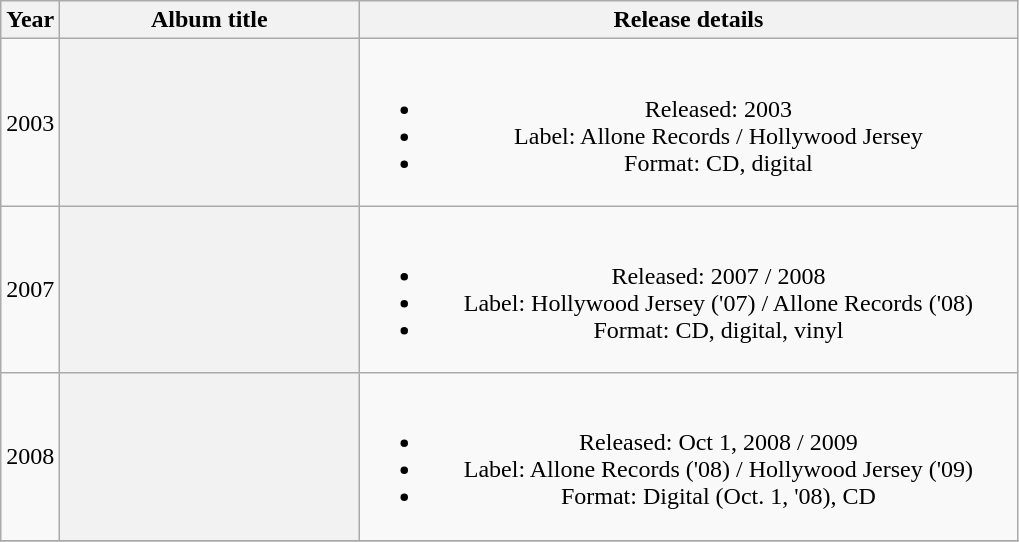<table class="wikitable plainrowheaders" style="text-align:center;">
<tr>
<th>Year</th>
<th scope="col" rowspan="1" style="width:12em;">Album title</th>
<th scope="col" rowspan="1" style="width:27em;">Release details</th>
</tr>
<tr>
<td>2003</td>
<th></th>
<td><br><ul><li>Released: 2003</li><li>Label: Allone Records / Hollywood Jersey</li><li>Format: CD, digital</li></ul></td>
</tr>
<tr>
<td>2007</td>
<th></th>
<td><br><ul><li>Released: 2007 / 2008</li><li>Label: Hollywood Jersey ('07) / Allone Records ('08)</li><li>Format: CD, digital, vinyl</li></ul></td>
</tr>
<tr>
<td>2008</td>
<th></th>
<td><br><ul><li>Released: Oct 1, 2008 / 2009</li><li>Label: Allone Records ('08) / Hollywood Jersey ('09)</li><li>Format: Digital (Oct. 1, '08), CD</li></ul></td>
</tr>
<tr>
</tr>
</table>
